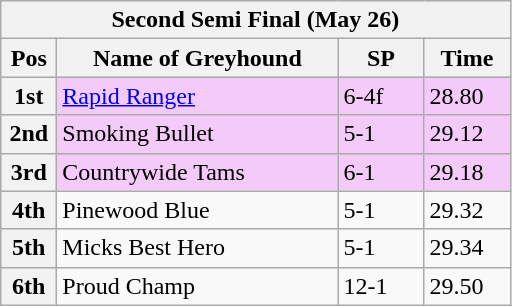<table class="wikitable">
<tr>
<th colspan="6">Second Semi Final (May 26)</th>
</tr>
<tr>
<th width=30>Pos</th>
<th width=180>Name of Greyhound</th>
<th width=50>SP</th>
<th width=50>Time</th>
</tr>
<tr style="background: #f4caf9;">
<th>1st</th>
<td><a href='#'>Rapid Ranger</a></td>
<td>6-4f</td>
<td>28.80</td>
</tr>
<tr style="background: #f4caf9;">
<th>2nd</th>
<td>Smoking Bullet</td>
<td>5-1</td>
<td>29.12</td>
</tr>
<tr style="background: #f4caf9;">
<th>3rd</th>
<td>Countrywide Tams</td>
<td>6-1</td>
<td>29.18</td>
</tr>
<tr>
<th>4th</th>
<td>Pinewood Blue</td>
<td>5-1</td>
<td>29.32</td>
</tr>
<tr>
<th>5th</th>
<td>Micks Best Hero</td>
<td>5-1</td>
<td>29.34</td>
</tr>
<tr>
<th>6th</th>
<td>Proud Champ</td>
<td>12-1</td>
<td>29.50</td>
</tr>
</table>
